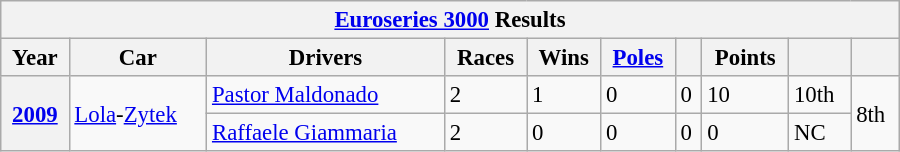<table class="wikitable collapsible collapsed" style="font-size:95%; width:600px">
<tr>
<th colspan=10><a href='#'>Euroseries 3000</a> Results</th>
</tr>
<tr>
<th>Year</th>
<th>Car</th>
<th>Drivers</th>
<th>Races</th>
<th>Wins</th>
<th><a href='#'>Poles</a></th>
<th></th>
<th>Points</th>
<th></th>
<th></th>
</tr>
<tr>
<th rowspan=2><a href='#'>2009</a></th>
<td rowspan=2><a href='#'>Lola</a>-<a href='#'>Zytek</a></td>
<td> <a href='#'>Pastor Maldonado</a></td>
<td>2</td>
<td>1</td>
<td>0</td>
<td>0</td>
<td>10</td>
<td>10th</td>
<td rowspan=2>8th</td>
</tr>
<tr>
<td> <a href='#'>Raffaele Giammaria</a></td>
<td>2</td>
<td>0</td>
<td>0</td>
<td>0</td>
<td>0</td>
<td>NC</td>
</tr>
</table>
